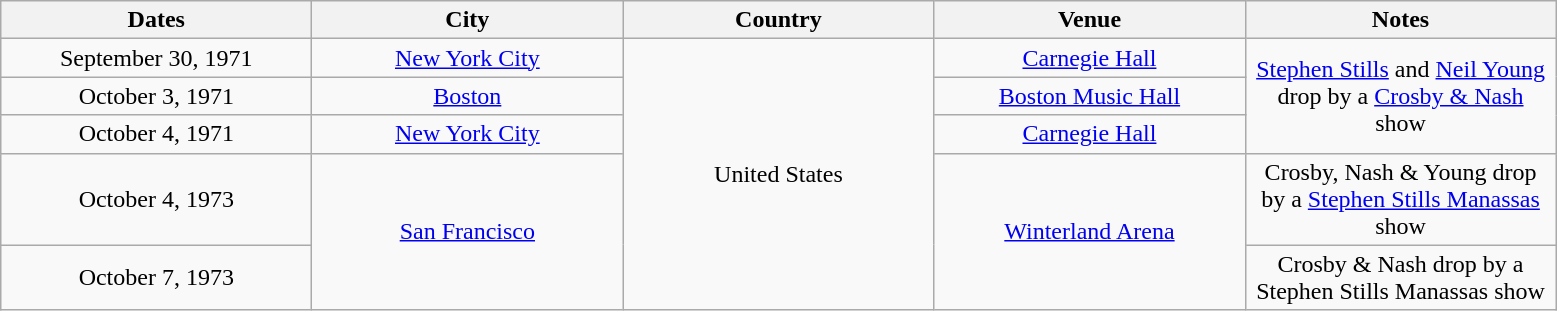<table class="wikitable"style="text-align:center;">
<tr>
<th width="200">Dates</th>
<th width="200">City</th>
<th width="200">Country</th>
<th width="200">Venue</th>
<th width="200">Notes</th>
</tr>
<tr>
<td>September 30, 1971</td>
<td><a href='#'>New York City</a></td>
<td rowspan="5">United States</td>
<td><a href='#'>Carnegie Hall</a></td>
<td rowspan="3"><a href='#'>Stephen Stills</a> and <a href='#'>Neil Young</a> drop by a <a href='#'>Crosby & Nash</a> show</td>
</tr>
<tr>
<td>October 3, 1971</td>
<td><a href='#'>Boston</a></td>
<td><a href='#'>Boston Music Hall</a></td>
</tr>
<tr>
<td>October 4, 1971</td>
<td><a href='#'>New York City</a></td>
<td><a href='#'>Carnegie Hall</a></td>
</tr>
<tr>
<td>October 4, 1973</td>
<td rowspan="2"><a href='#'>San Francisco</a></td>
<td rowspan="2"><a href='#'>Winterland Arena</a></td>
<td>Crosby, Nash & Young drop by a <a href='#'>Stephen Stills Manassas</a> show</td>
</tr>
<tr>
<td>October 7, 1973</td>
<td>Crosby & Nash drop by a Stephen Stills Manassas show</td>
</tr>
</table>
